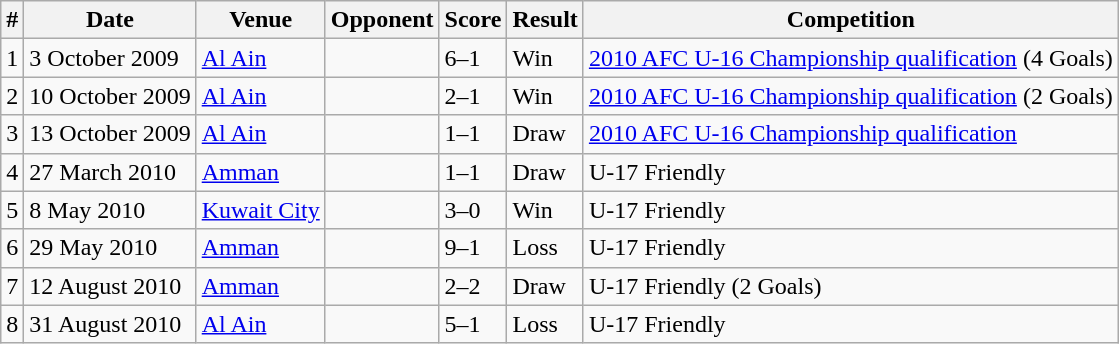<table class="wikitable">
<tr>
<th>#</th>
<th>Date</th>
<th>Venue</th>
<th>Opponent</th>
<th>Score</th>
<th>Result</th>
<th>Competition</th>
</tr>
<tr>
<td>1</td>
<td>3 October 2009</td>
<td><a href='#'>Al Ain</a></td>
<td></td>
<td>6–1</td>
<td>Win</td>
<td><a href='#'>2010 AFC U-16 Championship qualification</a> (4 Goals)</td>
</tr>
<tr>
<td>2</td>
<td>10 October 2009</td>
<td><a href='#'>Al Ain</a></td>
<td></td>
<td>2–1</td>
<td>Win</td>
<td><a href='#'>2010 AFC U-16 Championship qualification</a> (2 Goals)</td>
</tr>
<tr>
<td>3</td>
<td>13 October 2009</td>
<td><a href='#'>Al Ain</a></td>
<td></td>
<td>1–1</td>
<td>Draw</td>
<td><a href='#'>2010 AFC U-16 Championship qualification</a></td>
</tr>
<tr>
<td>4</td>
<td>27 March 2010</td>
<td><a href='#'>Amman</a></td>
<td></td>
<td>1–1</td>
<td>Draw</td>
<td>U-17 Friendly</td>
</tr>
<tr>
<td>5</td>
<td>8 May 2010</td>
<td><a href='#'>Kuwait City</a></td>
<td></td>
<td>3–0</td>
<td>Win</td>
<td>U-17 Friendly</td>
</tr>
<tr>
<td>6</td>
<td>29 May 2010</td>
<td><a href='#'>Amman</a></td>
<td></td>
<td>9–1</td>
<td>Loss</td>
<td>U-17 Friendly</td>
</tr>
<tr>
<td>7</td>
<td>12 August 2010</td>
<td><a href='#'>Amman</a></td>
<td></td>
<td>2–2</td>
<td>Draw</td>
<td>U-17 Friendly (2 Goals)</td>
</tr>
<tr>
<td>8</td>
<td>31 August 2010</td>
<td><a href='#'>Al Ain</a></td>
<td></td>
<td>5–1</td>
<td>Loss</td>
<td>U-17 Friendly</td>
</tr>
</table>
